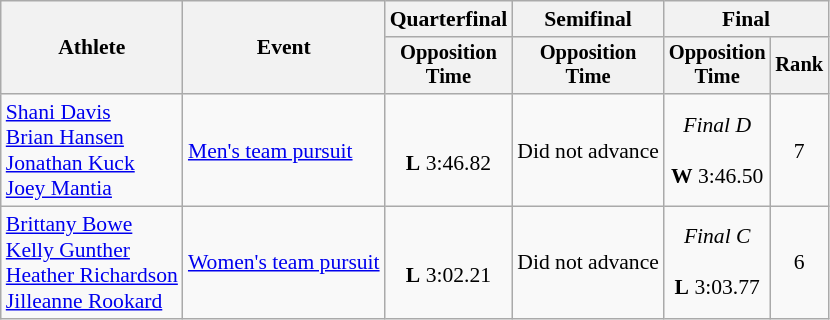<table class=wikitable style=font-size:90%;text-align:center>
<tr>
<th rowspan=2>Athlete</th>
<th rowspan=2>Event</th>
<th>Quarterfinal</th>
<th>Semifinal</th>
<th colspan=2>Final</th>
</tr>
<tr style=font-size:95%>
<th>Opposition<br>Time</th>
<th>Opposition<br>Time</th>
<th>Opposition<br>Time</th>
<th>Rank</th>
</tr>
<tr>
<td align=left><a href='#'>Shani Davis</a><br><a href='#'>Brian Hansen</a><br><a href='#'>Jonathan Kuck</a><br><a href='#'>Joey Mantia</a></td>
<td align=left><a href='#'>Men's team pursuit</a></td>
<td><br><strong>L</strong> 3:46.82</td>
<td>Did not advance</td>
<td><em>Final D</em><br><br><strong>W</strong> 3:46.50</td>
<td>7</td>
</tr>
<tr>
<td align=left><a href='#'>Brittany Bowe</a><br><a href='#'>Kelly Gunther</a><br><a href='#'>Heather Richardson</a><br><a href='#'>Jilleanne Rookard</a></td>
<td align=left><a href='#'>Women's team pursuit</a></td>
<td><br><strong>L</strong> 3:02.21</td>
<td>Did not advance</td>
<td><em>Final C</em><br><br><strong>L</strong> 3:03.77</td>
<td>6</td>
</tr>
</table>
